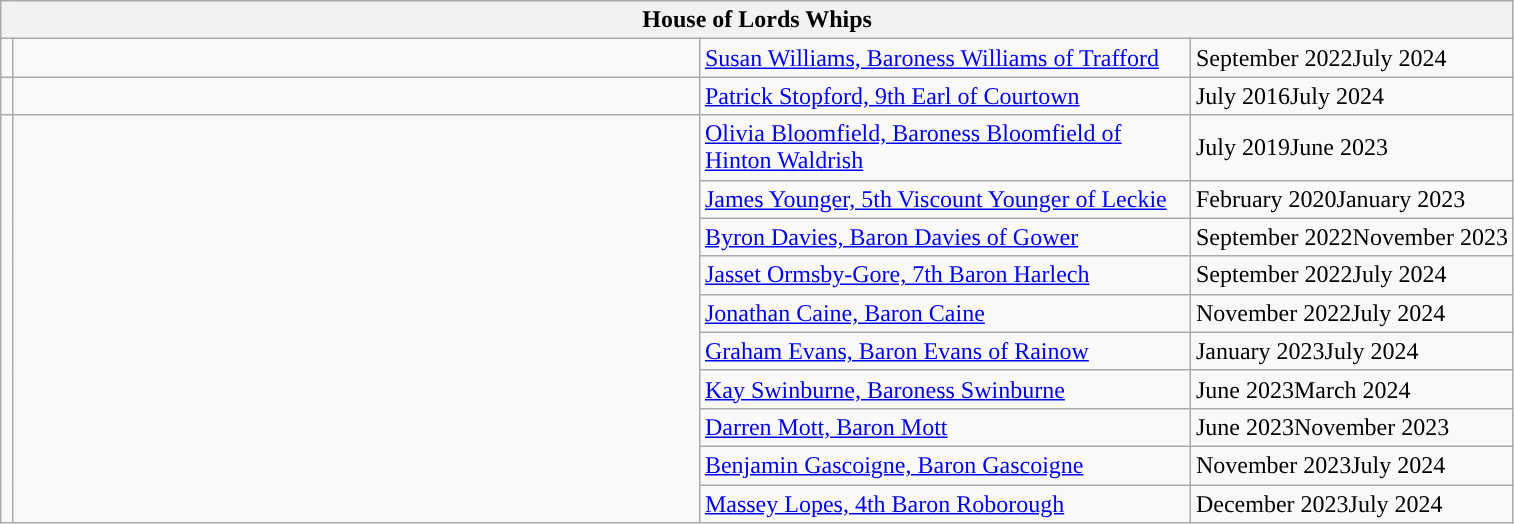<table class="wikitable">
<tr>
<th colspan="4">House of Lords Whips</th>
</tr>
<tr>
<td style="width: 1px; background: "></td>
<td style="width: 450px;"></td>
<td style="width: 320px;"><a href='#'>Susan Williams, Baroness Williams of Trafford</a></td>
<td>September 2022July 2024</td>
</tr>
<tr>
<td style="width: 1px; background: "></td>
<td></td>
<td><a href='#'>Patrick Stopford, 9th Earl of Courtown</a></td>
<td>July 2016July 2024</td>
</tr>
<tr>
<td rowspan="10" style="width: 1px; background: "></td>
<td rowspan="10"></td>
<td><a href='#'>Olivia Bloomfield, Baroness Bloomfield of Hinton Waldrish</a></td>
<td>July 2019June 2023</td>
</tr>
<tr>
<td><a href='#'>James Younger, 5th Viscount Younger of Leckie</a></td>
<td>February 2020January 2023</td>
</tr>
<tr>
<td><a href='#'>Byron Davies, Baron Davies of Gower</a></td>
<td>September 2022November 2023</td>
</tr>
<tr>
<td><a href='#'>Jasset Ormsby-Gore, 7th Baron Harlech</a></td>
<td>September 2022July 2024</td>
</tr>
<tr>
<td><a href='#'>Jonathan Caine, Baron Caine</a> </td>
<td>November 2022July 2024</td>
</tr>
<tr>
<td><a href='#'>Graham Evans, Baron Evans of Rainow</a></td>
<td>January 2023July 2024</td>
</tr>
<tr>
<td><a href='#'>Kay Swinburne, Baroness Swinburne</a> </td>
<td>June 2023March 2024</td>
</tr>
<tr>
<td><a href='#'>Darren Mott, Baron Mott</a></td>
<td>June 2023November 2023</td>
</tr>
<tr>
<td><a href='#'>Benjamin Gascoigne, Baron Gascoigne</a></td>
<td>November 2023July 2024</td>
</tr>
<tr>
<td><a href='#'>Massey Lopes, 4th Baron Roborough</a> </td>
<td>December 2023July 2024</td>
</tr>
</table>
